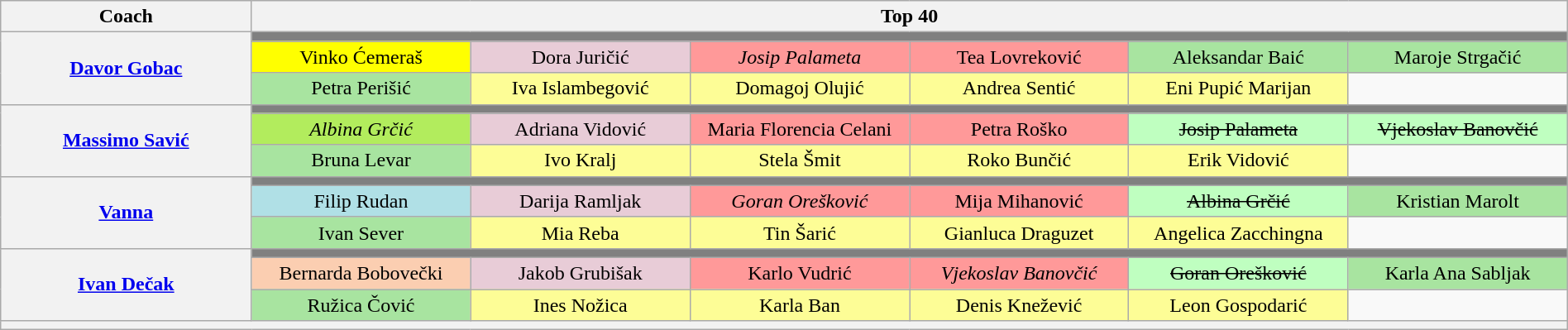<table class="wikitable" style="text-align:center; width:100%;">
<tr>
<th style="width:16%;">Coach</th>
<th colspan="6" style="width:84%;">Top 40</th>
</tr>
<tr>
<th rowspan=3><a href='#'>Davor Gobac</a></th>
<td colspan=6 style="background:grey;"></td>
</tr>
<tr>
<td width="14%;" style="background:yellow;">Vinko Ćemeraš</td>
<td width="14%;" style="background:#E8CCD7;">Dora Juričić</td>
<td width="14%;" style="background:#FF9999;"><em>Josip Palameta</em></td>
<td width="14%;" style="background:#FF9999">Tea Lovreković</td>
<td width="14%;" style="background:#A8E4A0;">Aleksandar Baić</td>
<td width="14%;" style="background:#A8E4A0;">Maroje Strgačić</td>
</tr>
<tr>
<td style="background:#A8E4A0;">Petra Perišić</td>
<td style="background:#FDFD96;">Iva Islambegović</td>
<td style="background:#FDFD96;">Domagoj Olujić</td>
<td style="background:#FDFD96;">Andrea Sentić</td>
<td style="background:#FDFD96;">Eni Pupić Marijan</td>
</tr>
<tr>
<th rowspan=3><a href='#'>Massimo Savić</a></th>
<td colspan=6 style="background:grey;"></td>
</tr>
<tr>
<td width="14%;" style="background:#B2EC5D;"><em>Albina Grčić</em></td>
<td width="14%;" style="background:#E8CCD7;">Adriana Vidović</td>
<td width="14%;" style="background:#FF9999;">Maria Florencia Celani</td>
<td width="14%;" style="background:#FF9999">Petra Roško</td>
<td width="14%;" style="background:#BFFFC0;"><s>Josip Palameta</s></td>
<td width="14%;" style="background:#BFFFC0;"><s>Vjekoslav Banovčić</s></td>
</tr>
<tr>
<td style="background:#A8E4A0;">Bruna Levar</td>
<td style="background:#FDFD96;">Ivo Kralj</td>
<td style="background:#FDFD96;">Stela Šmit</td>
<td style="background:#FDFD96;">Roko Bunčić</td>
<td style="background:#FDFD96;">Erik Vidović</td>
</tr>
<tr>
<th rowspan=3><a href='#'>Vanna</a></th>
<td colspan=6 style="background:grey;"></td>
</tr>
<tr>
<td width="14%;" style="background:#B0e0e6;">Filip Rudan</td>
<td width="14%;" style="background:#E8CCD7;">Darija Ramljak</td>
<td width="14%;" style="background:#FF9999;"><em>Goran Orešković</em></td>
<td width="14%;" style="background:#FF9999">Mija Mihanović</td>
<td width="14%;" style="background:#BFFFC0;"><s>Albina Grčić</s></td>
<td width="14%;" style="background:#A8E4A0;">Kristian Marolt</td>
</tr>
<tr>
<td style="background:#A8E4A0;">Ivan Sever</td>
<td style="background:#FDFD96;">Mia Reba</td>
<td style="background:#FDFD96;">Tin Šarić</td>
<td style="background:#FDFD96;">Gianluca Draguzet</td>
<td style="background:#FDFD96;">Angelica Zacchingna</td>
</tr>
<tr>
<th rowspan=3><a href='#'>Ivan Dečak</a></th>
<td colspan=6 style="background:grey;"></td>
</tr>
<tr>
<td width="14%;" style="background:#FBCEB1;">Bernarda Bobovečki</td>
<td width="14%;" style="background:#E8CCD7;">Jakob Grubišak</td>
<td width="14%;" style="background:#FF9999;">Karlo Vudrić</td>
<td width="14%;" style="background:#FF9999"><em>Vjekoslav Banovčić</em></td>
<td width="14%;" style="background:#BFFFC0;"><s>Goran Orešković</s></td>
<td width="14%;" style="background:#A8E4A0;">Karla Ana Sabljak</td>
</tr>
<tr>
<td style="background:#A8E4A0;">Ružica Čović</td>
<td style="background:#FDFD96;">Ines Nožica</td>
<td style="background:#FDFD96;">Karla Ban</td>
<td style="background:#FDFD96;">Denis Knežević</td>
<td style="background:#FDFD96;">Leon Gospodarić</td>
</tr>
<tr>
<th style="font-size:90%; line-height:12px;" colspan=7></th>
</tr>
</table>
